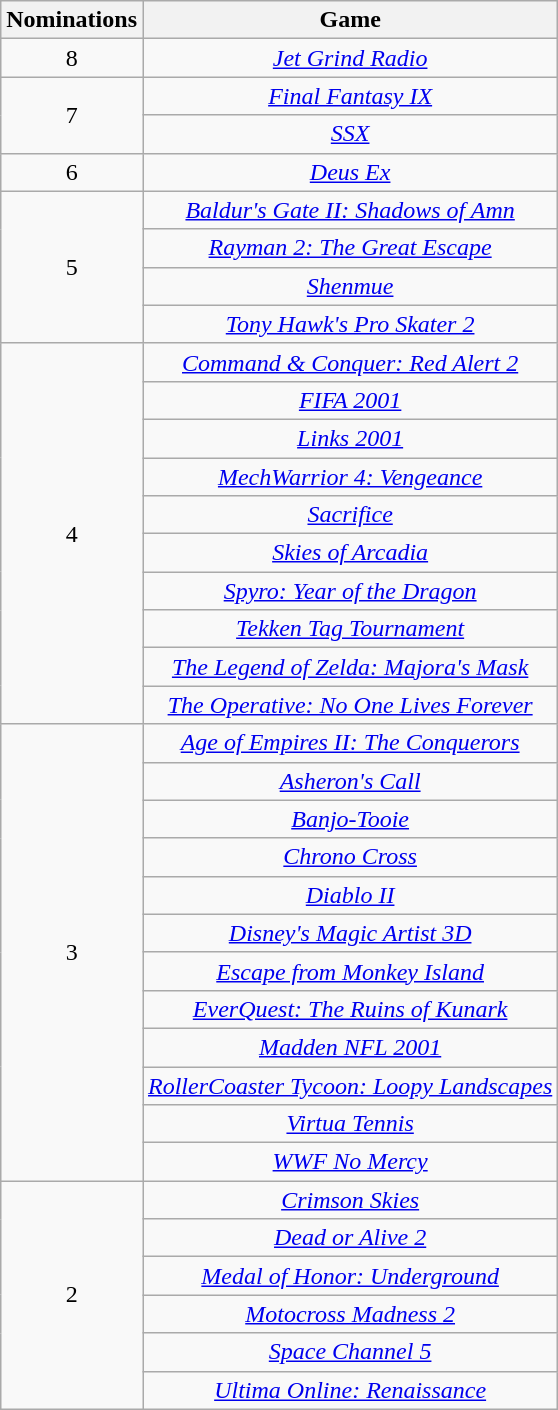<table class="wikitable floatleft" rowspan="2" style="text-align:center;" background: #f6e39c;>
<tr>
<th scope="col">Nominations</th>
<th scope="col">Game</th>
</tr>
<tr>
<td style="text-align: center;">8</td>
<td><em><a href='#'>Jet Grind Radio</a></em></td>
</tr>
<tr>
<td rowspan=2>7</td>
<td><em><a href='#'>Final Fantasy IX</a></em></td>
</tr>
<tr>
<td><em><a href='#'>SSX</a></em></td>
</tr>
<tr>
<td rowspan=1>6</td>
<td><em><a href='#'>Deus Ex</a></em></td>
</tr>
<tr>
<td rowspan=4>5</td>
<td><em><a href='#'>Baldur's Gate II: Shadows of Amn</a></em></td>
</tr>
<tr>
<td><em><a href='#'>Rayman 2: The Great Escape</a></em></td>
</tr>
<tr>
<td><em><a href='#'>Shenmue</a></em></td>
</tr>
<tr>
<td><em><a href='#'>Tony Hawk's Pro Skater 2</a></em></td>
</tr>
<tr>
<td rowspan=10>4</td>
<td><em><a href='#'>Command & Conquer: Red Alert 2</a></em></td>
</tr>
<tr>
<td><em><a href='#'>FIFA 2001</a></em></td>
</tr>
<tr>
<td><em><a href='#'>Links 2001</a></em></td>
</tr>
<tr>
<td><em><a href='#'>MechWarrior 4: Vengeance</a></em></td>
</tr>
<tr>
<td><em><a href='#'>Sacrifice</a></em></td>
</tr>
<tr>
<td><em><a href='#'>Skies of Arcadia</a></em></td>
</tr>
<tr>
<td><em><a href='#'>Spyro: Year of the Dragon</a></em></td>
</tr>
<tr>
<td><em><a href='#'>Tekken Tag Tournament</a></em></td>
</tr>
<tr>
<td><em><a href='#'>The Legend of Zelda: Majora's Mask</a></em></td>
</tr>
<tr>
<td><em><a href='#'>The Operative: No One Lives Forever</a></em></td>
</tr>
<tr>
<td rowspan=12>3</td>
<td><em><a href='#'>Age of Empires II: The Conquerors</a></em></td>
</tr>
<tr>
<td><em><a href='#'>Asheron's Call</a></em></td>
</tr>
<tr>
<td><em><a href='#'>Banjo-Tooie</a></em></td>
</tr>
<tr>
<td><em><a href='#'>Chrono Cross</a></em></td>
</tr>
<tr>
<td><em><a href='#'>Diablo II</a></em></td>
</tr>
<tr>
<td><em><a href='#'>Disney's Magic Artist 3D</a></em></td>
</tr>
<tr>
<td><em><a href='#'>Escape from Monkey Island</a></em></td>
</tr>
<tr>
<td><em><a href='#'>EverQuest: The Ruins of Kunark</a></em></td>
</tr>
<tr>
<td><em><a href='#'>Madden NFL 2001</a></em></td>
</tr>
<tr>
<td><em><a href='#'>RollerCoaster Tycoon: Loopy Landscapes</a></em></td>
</tr>
<tr>
<td><em><a href='#'>Virtua Tennis</a></em></td>
</tr>
<tr>
<td><em><a href='#'>WWF No Mercy</a></em></td>
</tr>
<tr>
<td rowspan=6>2</td>
<td><em><a href='#'>Crimson Skies</a></em></td>
</tr>
<tr>
<td><em><a href='#'>Dead or Alive 2</a></em></td>
</tr>
<tr>
<td><em><a href='#'>Medal of Honor: Underground</a></em></td>
</tr>
<tr>
<td><em><a href='#'>Motocross Madness 2</a></em></td>
</tr>
<tr>
<td><em><a href='#'>Space Channel 5</a></em></td>
</tr>
<tr>
<td><em><a href='#'>Ultima Online: Renaissance</a></em></td>
</tr>
</table>
